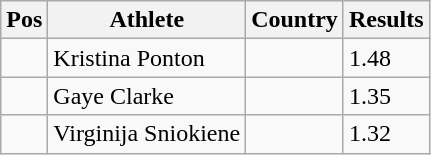<table class="wikitable">
<tr>
<th>Pos</th>
<th>Athlete</th>
<th>Country</th>
<th>Results</th>
</tr>
<tr>
<td align="center"></td>
<td>Kristina Ponton</td>
<td></td>
<td>1.48</td>
</tr>
<tr>
<td align="center"></td>
<td>Gaye Clarke</td>
<td></td>
<td>1.35</td>
</tr>
<tr>
<td align="center"></td>
<td>Virginija Sniokiene</td>
<td></td>
<td>1.32</td>
</tr>
</table>
